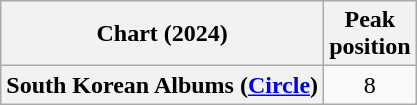<table class="wikitable plainrowheaders" style="text-align:center">
<tr>
<th scope="col">Chart (2024)</th>
<th scope="col">Peak<br>position</th>
</tr>
<tr>
<th scope="row">South Korean Albums (<a href='#'>Circle</a>)</th>
<td>8</td>
</tr>
</table>
